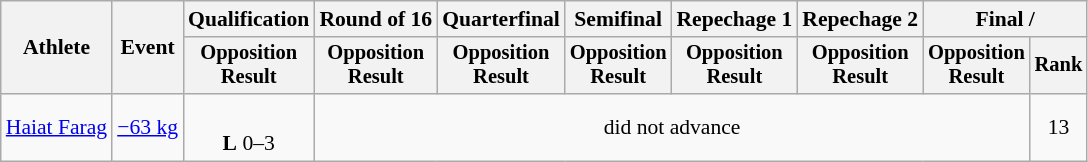<table class="wikitable" style="font-size:90%">
<tr>
<th rowspan="2">Athlete</th>
<th rowspan="2">Event</th>
<th>Qualification</th>
<th>Round of 16</th>
<th>Quarterfinal</th>
<th>Semifinal</th>
<th>Repechage 1</th>
<th>Repechage 2</th>
<th colspan=2>Final / </th>
</tr>
<tr style="font-size: 95%">
<th>Opposition<br>Result</th>
<th>Opposition<br>Result</th>
<th>Opposition<br>Result</th>
<th>Opposition<br>Result</th>
<th>Opposition<br>Result</th>
<th>Opposition<br>Result</th>
<th>Opposition<br>Result</th>
<th>Rank</th>
</tr>
<tr align=center>
<td align=left><a href='#'>Haiat Farag</a></td>
<td align=left><a href='#'>−63 kg</a></td>
<td><br><strong>L</strong> 0–3 <sup></sup></td>
<td colspan=6>did not advance</td>
<td>13</td>
</tr>
</table>
